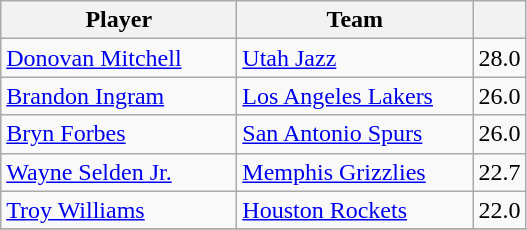<table class="wikitable" style="text-align:left">
<tr>
<th width="150px">Player</th>
<th width="150px">Team</th>
<th width="25px"></th>
</tr>
<tr>
<td><a href='#'>Donovan Mitchell</a></td>
<td><a href='#'>Utah Jazz</a></td>
<td align="center">28.0</td>
</tr>
<tr>
<td><a href='#'>Brandon Ingram</a></td>
<td><a href='#'>Los Angeles Lakers</a></td>
<td align="center">26.0</td>
</tr>
<tr>
<td><a href='#'>Bryn Forbes</a></td>
<td><a href='#'>San Antonio Spurs</a></td>
<td align="center">26.0</td>
</tr>
<tr>
<td><a href='#'>Wayne Selden Jr.</a></td>
<td><a href='#'>Memphis Grizzlies</a></td>
<td align="center">22.7</td>
</tr>
<tr>
<td><a href='#'>Troy Williams</a></td>
<td><a href='#'>Houston Rockets</a></td>
<td align="center">22.0</td>
</tr>
<tr>
</tr>
</table>
